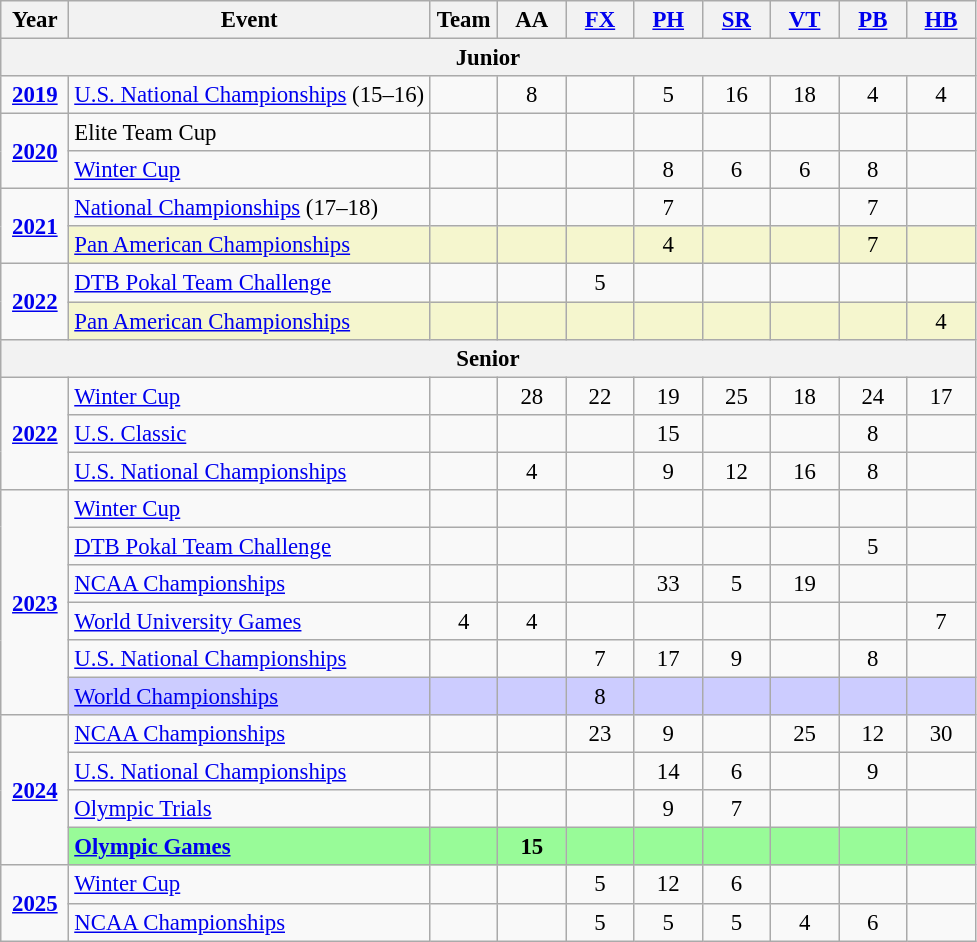<table class="wikitable sortable" style="text-align:center; font-size:95%;">
<tr>
<th width=7% class=unsortable>Year</th>
<th width=37% class=unsortable>Event</th>
<th width=7% class=unsortable>Team</th>
<th width=7% class=unsortable>AA</th>
<th width=7% class=unsortable><a href='#'>FX</a></th>
<th width=7% class=unsortable><a href='#'>PH</a></th>
<th width=7% class=unsortable><a href='#'>SR</a></th>
<th width=7% class=unsortable><a href='#'>VT</a></th>
<th width=7% class=unsortable><a href='#'>PB</a></th>
<th width=7% class=unsortable><a href='#'>HB</a></th>
</tr>
<tr>
<th colspan="10">Junior</th>
</tr>
<tr>
<td rowspan="1"><strong><a href='#'>2019</a></strong></td>
<td align=left><a href='#'>U.S. National Championships</a> (15–16)</td>
<td></td>
<td>8</td>
<td></td>
<td>5</td>
<td>16</td>
<td>18</td>
<td>4</td>
<td>4</td>
</tr>
<tr>
<td rowspan="2"><strong><a href='#'>2020</a></strong></td>
<td align=left>Elite Team Cup</td>
<td></td>
<td></td>
<td></td>
<td></td>
<td></td>
<td></td>
<td></td>
<td></td>
</tr>
<tr>
<td align=left><a href='#'>Winter Cup</a></td>
<td></td>
<td></td>
<td></td>
<td>8</td>
<td>6</td>
<td>6</td>
<td>8</td>
<td></td>
</tr>
<tr>
<td rowspan="2"><strong><a href='#'>2021</a></strong></td>
<td align=left><a href='#'>National Championships</a> (17–18)</td>
<td></td>
<td></td>
<td></td>
<td>7</td>
<td></td>
<td></td>
<td>7</td>
<td></td>
</tr>
<tr bgcolor=#F5F6CE>
<td align=left><a href='#'>Pan American Championships</a></td>
<td></td>
<td></td>
<td></td>
<td>4</td>
<td></td>
<td></td>
<td>7</td>
<td></td>
</tr>
<tr>
<td rowspan="2"><strong><a href='#'>2022</a></strong></td>
<td align=left><a href='#'>DTB Pokal Team Challenge</a></td>
<td></td>
<td></td>
<td>5</td>
<td></td>
<td></td>
<td></td>
<td></td>
<td></td>
</tr>
<tr bgcolor=#F5F6CE>
<td align=left><a href='#'>Pan American Championships</a></td>
<td></td>
<td></td>
<td></td>
<td></td>
<td></td>
<td></td>
<td></td>
<td>4</td>
</tr>
<tr>
<th colspan="10">Senior</th>
</tr>
<tr>
<td rowspan="3"><strong><a href='#'>2022</a></strong></td>
<td align=left><a href='#'>Winter Cup</a></td>
<td></td>
<td>28</td>
<td>22</td>
<td>19</td>
<td>25</td>
<td>18</td>
<td>24</td>
<td>17</td>
</tr>
<tr>
<td align=left><a href='#'>U.S. Classic</a></td>
<td></td>
<td></td>
<td></td>
<td>15</td>
<td></td>
<td></td>
<td>8</td>
<td></td>
</tr>
<tr>
<td align=left><a href='#'>U.S. National Championships</a></td>
<td></td>
<td>4</td>
<td></td>
<td>9</td>
<td>12</td>
<td>16</td>
<td>8</td>
<td></td>
</tr>
<tr>
<td rowspan="6"><strong><a href='#'>2023</a></strong></td>
<td align=left><a href='#'>Winter Cup</a></td>
<td></td>
<td></td>
<td></td>
<td></td>
<td></td>
<td></td>
<td></td>
<td></td>
</tr>
<tr>
<td align=left><a href='#'>DTB Pokal Team Challenge</a></td>
<td></td>
<td></td>
<td></td>
<td></td>
<td></td>
<td></td>
<td>5</td>
<td></td>
</tr>
<tr>
<td align=left><a href='#'>NCAA Championships</a></td>
<td></td>
<td></td>
<td></td>
<td>33</td>
<td>5</td>
<td>19</td>
<td></td>
<td></td>
</tr>
<tr>
<td align=left><a href='#'>World University Games</a></td>
<td>4</td>
<td>4</td>
<td></td>
<td></td>
<td></td>
<td></td>
<td></td>
<td>7</td>
</tr>
<tr>
<td align=left><a href='#'>U.S. National Championships</a></td>
<td></td>
<td></td>
<td>7</td>
<td>17</td>
<td>9</td>
<td></td>
<td>8</td>
<td></td>
</tr>
<tr bgcolor=#CCCCFF>
<td align=left><a href='#'>World Championships</a></td>
<td></td>
<td></td>
<td>8</td>
<td></td>
<td></td>
<td></td>
<td></td>
<td></td>
</tr>
<tr>
<td rowspan="4"><strong><a href='#'>2024</a></strong></td>
<td align=left><a href='#'>NCAA Championships</a></td>
<td></td>
<td></td>
<td>23</td>
<td>9</td>
<td></td>
<td>25</td>
<td>12</td>
<td>30</td>
</tr>
<tr>
<td align=left><a href='#'>U.S. National Championships</a></td>
<td></td>
<td></td>
<td></td>
<td>14</td>
<td>6</td>
<td></td>
<td>9</td>
<td></td>
</tr>
<tr>
<td align=left><a href='#'>Olympic Trials</a></td>
<td></td>
<td></td>
<td></td>
<td>9</td>
<td>7</td>
<td></td>
<td></td>
<td></td>
</tr>
<tr bgcolor=98FB98>
<td align=left><strong><a href='#'>Olympic Games</a></strong></td>
<td></td>
<td><strong>15</strong></td>
<td></td>
<td></td>
<td></td>
<td></td>
<td></td>
<td></td>
</tr>
<tr>
<td rowspan="2"><strong><a href='#'>2025</a></strong></td>
<td align=left><a href='#'>Winter Cup</a></td>
<td></td>
<td></td>
<td>5</td>
<td>12</td>
<td>6</td>
<td></td>
<td></td>
<td></td>
</tr>
<tr>
<td align=left><a href='#'>NCAA Championships</a></td>
<td></td>
<td></td>
<td>5</td>
<td>5</td>
<td>5</td>
<td>4</td>
<td>6</td>
<td></td>
</tr>
</table>
